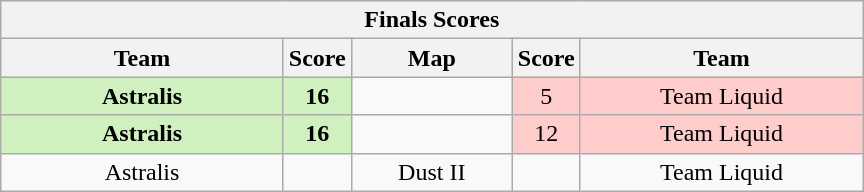<table class="wikitable" style="text-align: center;">
<tr>
<th colspan=5>Finals Scores</th>
</tr>
<tr>
<th width="181px">Team</th>
<th width="20px">Score</th>
<th width="100px">Map</th>
<th width="20px">Score</th>
<th width="181px">Team</th>
</tr>
<tr>
<td style="background: #D0F0C0;"><strong>Astralis</strong></td>
<td style="background: #D0F0C0;"><strong>16</strong></td>
<td></td>
<td style="background: #FFCCCC;">5</td>
<td style="background: #FFCCCC;">Team Liquid</td>
</tr>
<tr>
<td style="background: #D0F0C0;"><strong>Astralis</strong></td>
<td style="background: #D0F0C0;"><strong>16</strong></td>
<td></td>
<td style="background: #FFCCCC;">12</td>
<td style="background: #FFCCCC;">Team Liquid</td>
</tr>
<tr>
<td>Astralis</td>
<td></td>
<td>Dust II</td>
<td></td>
<td>Team Liquid</td>
</tr>
</table>
